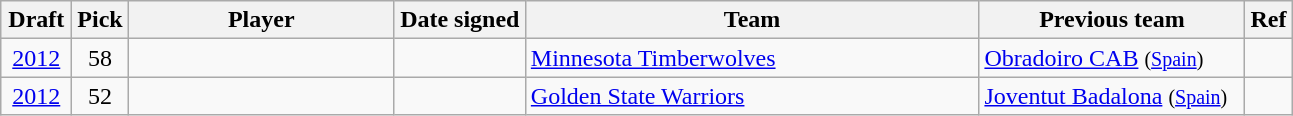<table class="wikitable sortable" style="text-align:left">
<tr>
<th style="width:40px">Draft</th>
<th style="width:30px">Pick</th>
<th style="width:170px">Player</th>
<th style="width:80px">Date signed</th>
<th style="width:295px">Team</th>
<th style="width:170px">Previous team</th>
<th class="unsortbale">Ref</th>
</tr>
<tr>
<td align=center><a href='#'>2012</a></td>
<td align=center>58</td>
<td></td>
<td align=center></td>
<td><a href='#'>Minnesota Timberwolves</a></td>
<td><a href='#'>Obradoiro CAB</a> <small>(<a href='#'>Spain</a>)</small></td>
<td align=center></td>
</tr>
<tr>
<td align=center><a href='#'>2012</a></td>
<td align=center>52</td>
<td></td>
<td align=center></td>
<td><a href='#'>Golden State Warriors</a></td>
<td><a href='#'>Joventut Badalona</a> <small>(<a href='#'>Spain</a>)</small></td>
<td align=center></td>
</tr>
</table>
